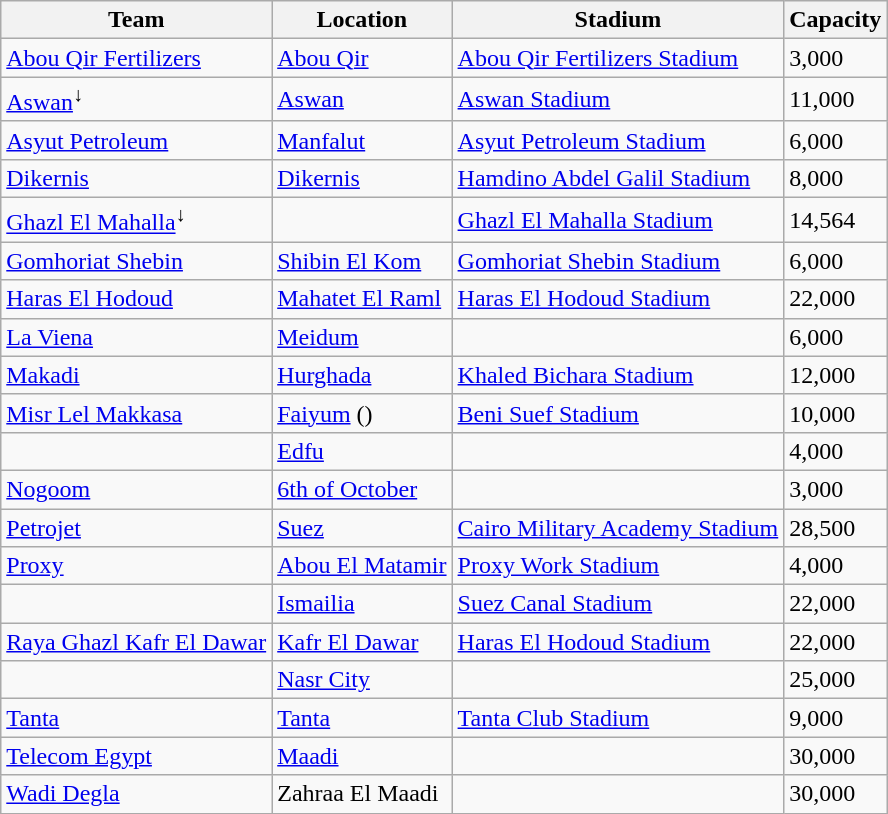<table class="wikitable sortable" style=text-align:left>
<tr>
<th>Team</th>
<th>Location</th>
<th>Stadium</th>
<th>Capacity</th>
</tr>
<tr>
<td><a href='#'>Abou Qir Fertilizers</a></td>
<td><a href='#'>Abou Qir</a></td>
<td><a href='#'>Abou Qir Fertilizers Stadium</a></td>
<td>3,000</td>
</tr>
<tr>
<td><a href='#'>Aswan</a><sup>↓</sup></td>
<td><a href='#'>Aswan</a> </td>
<td><a href='#'>Aswan Stadium</a></td>
<td>11,000</td>
</tr>
<tr>
<td><a href='#'>Asyut Petroleum</a></td>
<td><a href='#'>Manfalut</a></td>
<td><a href='#'>Asyut Petroleum Stadium</a></td>
<td>6,000</td>
</tr>
<tr>
<td><a href='#'>Dikernis</a></td>
<td><a href='#'>Dikernis</a></td>
<td><a href='#'>Hamdino Abdel Galil Stadium</a></td>
<td>8,000</td>
</tr>
<tr>
<td><a href='#'>Ghazl El Mahalla</a><sup>↓</sup></td>
<td></td>
<td><a href='#'>Ghazl El Mahalla Stadium</a></td>
<td>14,564</td>
</tr>
<tr>
<td><a href='#'>Gomhoriat Shebin</a></td>
<td><a href='#'>Shibin El Kom</a></td>
<td><a href='#'>Gomhoriat Shebin Stadium</a></td>
<td>6,000</td>
</tr>
<tr>
<td><a href='#'>Haras El Hodoud</a></td>
<td><a href='#'>Mahatet El Raml</a></td>
<td><a href='#'>Haras El Hodoud Stadium</a></td>
<td>22,000</td>
</tr>
<tr>
<td><a href='#'>La Viena</a></td>
<td><a href='#'>Meidum</a></td>
<td></td>
<td>6,000</td>
</tr>
<tr>
<td><a href='#'>Makadi</a></td>
<td><a href='#'>Hurghada</a></td>
<td><a href='#'>Khaled Bichara Stadium</a></td>
<td>12,000</td>
</tr>
<tr>
<td><a href='#'>Misr Lel Makkasa</a></td>
<td><a href='#'>Faiyum</a> ()</td>
<td><a href='#'>Beni Suef Stadium</a></td>
<td>10,000</td>
</tr>
<tr>
<td></td>
<td><a href='#'>Edfu</a></td>
<td></td>
<td>4,000</td>
</tr>
<tr>
<td><a href='#'>Nogoom</a></td>
<td><a href='#'>6th of October</a></td>
<td></td>
<td>3,000</td>
</tr>
<tr>
<td><a href='#'>Petrojet</a></td>
<td><a href='#'>Suez</a> </td>
<td><a href='#'>Cairo Military Academy Stadium</a></td>
<td>28,500</td>
</tr>
<tr>
<td><a href='#'>Proxy</a></td>
<td><a href='#'>Abou El Matamir</a></td>
<td><a href='#'>Proxy Work Stadium</a></td>
<td>4,000</td>
</tr>
<tr>
<td></td>
<td><a href='#'>Ismailia</a> </td>
<td><a href='#'>Suez Canal Stadium</a></td>
<td>22,000</td>
</tr>
<tr>
<td><a href='#'>Raya Ghazl Kafr El Dawar</a></td>
<td><a href='#'>Kafr El Dawar</a></td>
<td><a href='#'>Haras El Hodoud Stadium</a></td>
<td>22,000</td>
</tr>
<tr>
<td></td>
<td><a href='#'>Nasr City</a></td>
<td></td>
<td>25,000</td>
</tr>
<tr>
<td><a href='#'>Tanta</a></td>
<td><a href='#'>Tanta</a></td>
<td><a href='#'>Tanta Club Stadium</a></td>
<td>9,000</td>
</tr>
<tr>
<td><a href='#'>Telecom Egypt</a></td>
<td><a href='#'>Maadi</a></td>
<td></td>
<td>30,000</td>
</tr>
<tr>
<td><a href='#'>Wadi Degla</a></td>
<td>Zahraa El Maadi</td>
<td></td>
<td>30,000</td>
</tr>
</table>
